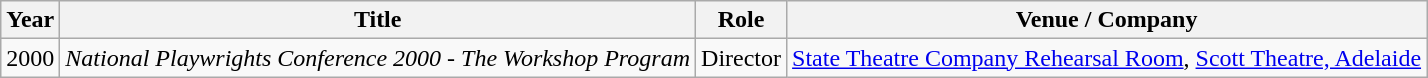<table class="wikitable">
<tr>
<th>Year</th>
<th>Title</th>
<th>Role</th>
<th>Venue / Company</th>
</tr>
<tr>
<td>2000</td>
<td><em>National Playwrights Conference 2000 - The Workshop Program</em></td>
<td>Director</td>
<td><a href='#'>State Theatre Company Rehearsal Room</a>, <a href='#'>Scott Theatre, Adelaide</a></td>
</tr>
</table>
